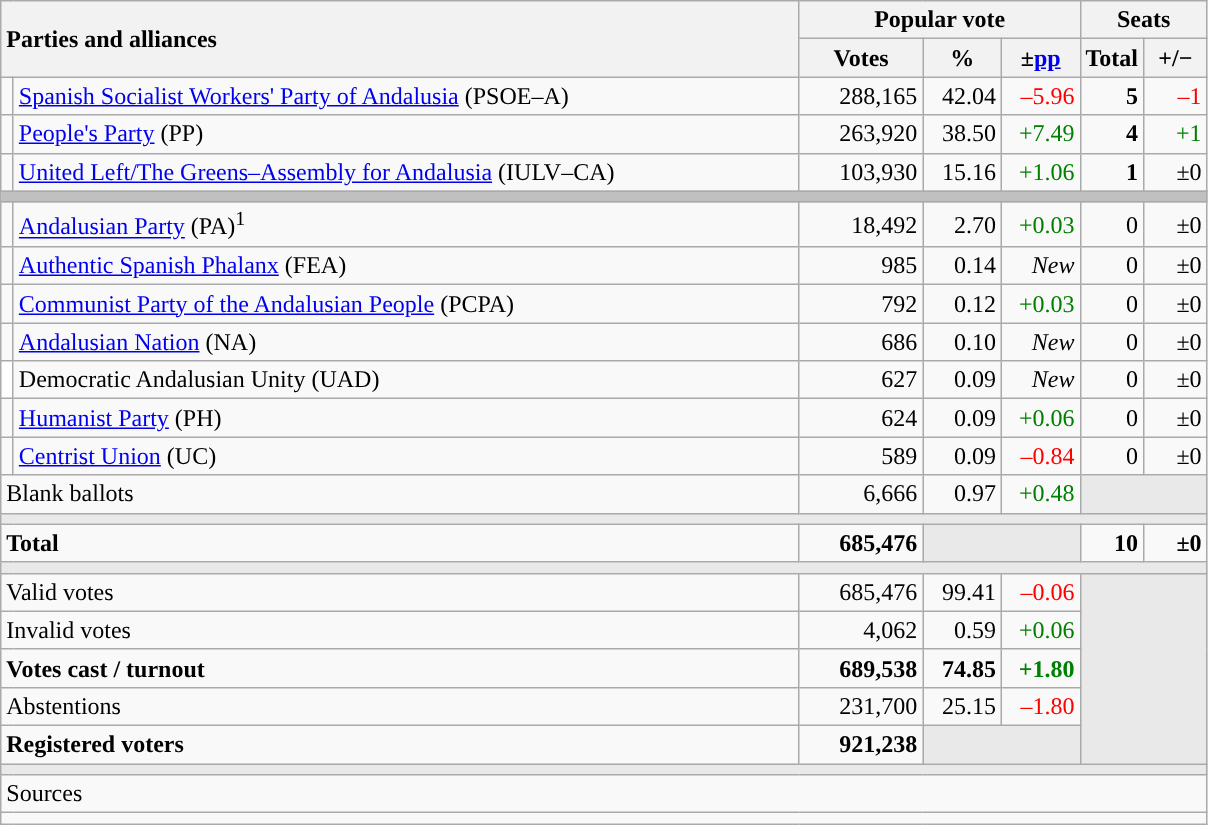<table class="wikitable" style="text-align:right;">
<tr>
<th style="text-align:left;" rowspan="2" colspan="2" width="525">Parties and alliances</th>
<th colspan="3">Popular vote</th>
<th colspan="2">Seats</th>
</tr>
<tr>
<th width="75">Votes</th>
<th width="45">%</th>
<th width="45">±<a href='#'>pp</a></th>
<th width="35">Total</th>
<th width="35">+/−</th>
</tr>
<tr>
<td width="1" style="color:inherit;background:"></td>
<td align="left"><a href='#'>Spanish Socialist Workers' Party of Andalusia</a> (PSOE–A)</td>
<td>288,165</td>
<td>42.04</td>
<td style="color:red;">–5.96</td>
<td><strong>5</strong></td>
<td style="color:red;">–1</td>
</tr>
<tr>
<td style="color:inherit;background:"></td>
<td align="left"><a href='#'>People's Party</a> (PP)</td>
<td>263,920</td>
<td>38.50</td>
<td style="color:green;">+7.49</td>
<td><strong>4</strong></td>
<td style="color:green;">+1</td>
</tr>
<tr>
<td style="color:inherit;background:"></td>
<td align="left"><a href='#'>United Left/The Greens–Assembly for Andalusia</a> (IULV–CA)</td>
<td>103,930</td>
<td>15.16</td>
<td style="color:green;">+1.06</td>
<td><strong>1</strong></td>
<td>±0</td>
</tr>
<tr>
<td colspan="7" bgcolor="#C0C0C0"></td>
</tr>
<tr>
<td style="color:inherit;background:"></td>
<td align="left"><a href='#'>Andalusian Party</a> (PA)<sup>1</sup></td>
<td>18,492</td>
<td>2.70</td>
<td style="color:green;">+0.03</td>
<td>0</td>
<td>±0</td>
</tr>
<tr>
<td style="color:inherit;background:"></td>
<td align="left"><a href='#'>Authentic Spanish Phalanx</a> (FEA)</td>
<td>985</td>
<td>0.14</td>
<td><em>New</em></td>
<td>0</td>
<td>±0</td>
</tr>
<tr>
<td style="color:inherit;background:"></td>
<td align="left"><a href='#'>Communist Party of the Andalusian People</a> (PCPA)</td>
<td>792</td>
<td>0.12</td>
<td style="color:green;">+0.03</td>
<td>0</td>
<td>±0</td>
</tr>
<tr>
<td style="color:inherit;background:"></td>
<td align="left"><a href='#'>Andalusian Nation</a> (NA)</td>
<td>686</td>
<td>0.10</td>
<td><em>New</em></td>
<td>0</td>
<td>±0</td>
</tr>
<tr>
<td bgcolor="white"></td>
<td align="left">Democratic Andalusian Unity (UAD)</td>
<td>627</td>
<td>0.09</td>
<td><em>New</em></td>
<td>0</td>
<td>±0</td>
</tr>
<tr>
<td style="color:inherit;background:"></td>
<td align="left"><a href='#'>Humanist Party</a> (PH)</td>
<td>624</td>
<td>0.09</td>
<td style="color:green;">+0.06</td>
<td>0</td>
<td>±0</td>
</tr>
<tr>
<td style="color:inherit;background:"></td>
<td align="left"><a href='#'>Centrist Union</a> (UC)</td>
<td>589</td>
<td>0.09</td>
<td style="color:red;">–0.84</td>
<td>0</td>
<td>±0</td>
</tr>
<tr>
<td align="left" colspan="2">Blank ballots</td>
<td>6,666</td>
<td>0.97</td>
<td style="color:green;">+0.48</td>
<td bgcolor="#E9E9E9" colspan="2"></td>
</tr>
<tr>
<td colspan="7" bgcolor="#E9E9E9"></td>
</tr>
<tr style="font-weight:bold;">
<td align="left" colspan="2">Total</td>
<td>685,476</td>
<td bgcolor="#E9E9E9" colspan="2"></td>
<td>10</td>
<td>±0</td>
</tr>
<tr>
<td colspan="7" bgcolor="#E9E9E9"></td>
</tr>
<tr>
<td align="left" colspan="2">Valid votes</td>
<td>685,476</td>
<td>99.41</td>
<td style="color:red;">–0.06</td>
<td bgcolor="#E9E9E9" colspan="2" rowspan="5"></td>
</tr>
<tr>
<td align="left" colspan="2">Invalid votes</td>
<td>4,062</td>
<td>0.59</td>
<td style="color:green;">+0.06</td>
</tr>
<tr style="font-weight:bold;">
<td align="left" colspan="2">Votes cast / turnout</td>
<td>689,538</td>
<td>74.85</td>
<td style="color:green;">+1.80</td>
</tr>
<tr>
<td align="left" colspan="2">Abstentions</td>
<td>231,700</td>
<td>25.15</td>
<td style="color:red;">–1.80</td>
</tr>
<tr style="font-weight:bold;">
<td align="left" colspan="2">Registered voters</td>
<td>921,238</td>
<td bgcolor="#E9E9E9" colspan="2"></td>
</tr>
<tr>
<td colspan="7" bgcolor="#E9E9E9"></td>
</tr>
<tr>
<td align="left" colspan="7">Sources</td>
</tr>
<tr>
<td colspan="7" style="text-align:left; max-width:790px;"></td>
</tr>
</table>
